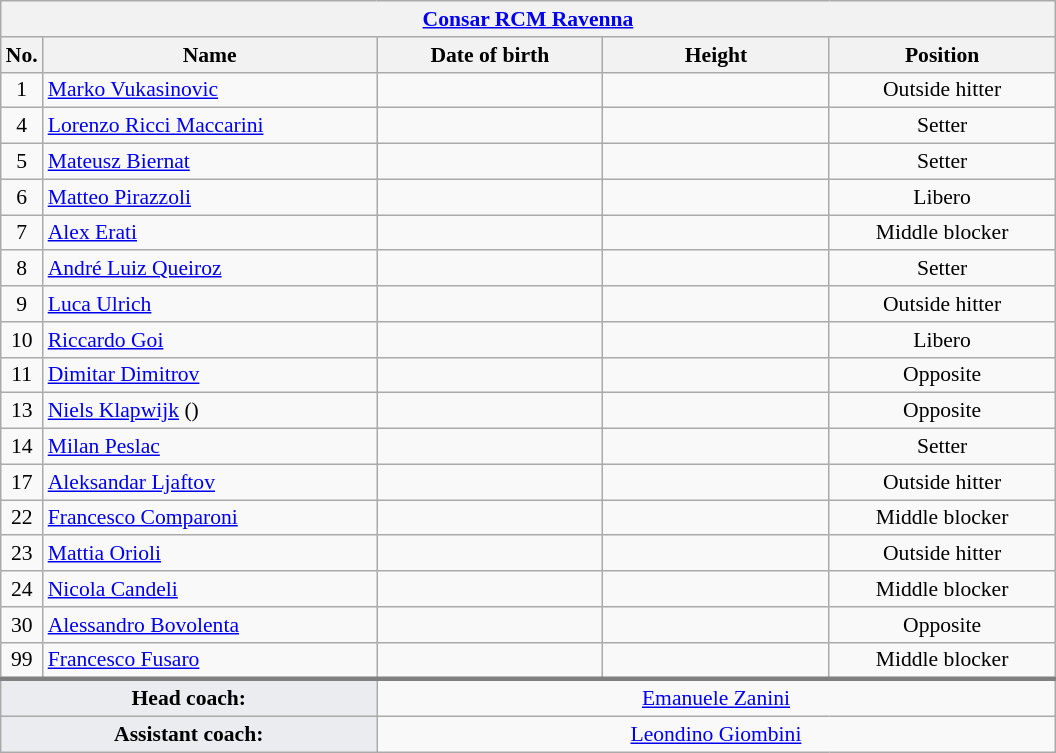<table class="wikitable collapsible collapsed" style="font-size:90%; text-align:center">
<tr>
<th colspan=5 style="width:30em"><a href='#'>Consar RCM Ravenna</a></th>
</tr>
<tr>
<th>No.</th>
<th style="width:15em">Name</th>
<th style="width:10em">Date of birth</th>
<th style="width:10em">Height</th>
<th style="width:10em">Position</th>
</tr>
<tr>
<td>1</td>
<td align=left> <a href='#'>Marko Vukasinovic</a></td>
<td align=right></td>
<td></td>
<td>Outside hitter</td>
</tr>
<tr>
<td>4</td>
<td align=left> <a href='#'>Lorenzo Ricci Maccarini</a></td>
<td align=right></td>
<td></td>
<td>Setter</td>
</tr>
<tr>
<td>5</td>
<td align=left> <a href='#'>Mateusz Biernat</a></td>
<td align=right></td>
<td></td>
<td>Setter</td>
</tr>
<tr>
<td>6</td>
<td align=left> <a href='#'>Matteo Pirazzoli</a></td>
<td align=right></td>
<td></td>
<td>Libero</td>
</tr>
<tr>
<td>7</td>
<td align=left> <a href='#'>Alex Erati</a></td>
<td align=right></td>
<td></td>
<td>Middle blocker</td>
</tr>
<tr>
<td>8</td>
<td align=left> <a href='#'>André Luiz Queiroz</a></td>
<td align=right></td>
<td></td>
<td>Setter</td>
</tr>
<tr>
<td>9</td>
<td align=left> <a href='#'>Luca Ulrich</a></td>
<td align=right></td>
<td></td>
<td>Outside hitter</td>
</tr>
<tr>
<td>10</td>
<td align=left> <a href='#'>Riccardo Goi</a></td>
<td align=right></td>
<td></td>
<td>Libero</td>
</tr>
<tr>
<td>11</td>
<td align=left> <a href='#'>Dimitar Dimitrov</a></td>
<td align=right></td>
<td></td>
<td>Opposite</td>
</tr>
<tr>
<td>13</td>
<td align=left> <a href='#'>Niels Klapwijk</a> ()</td>
<td align=right></td>
<td></td>
<td>Opposite</td>
</tr>
<tr>
<td>14</td>
<td align=left> <a href='#'>Milan Peslac</a></td>
<td align=right></td>
<td></td>
<td>Setter</td>
</tr>
<tr>
<td>17</td>
<td align=left> <a href='#'>Aleksandar Ljaftov</a></td>
<td align=right></td>
<td></td>
<td>Outside hitter</td>
</tr>
<tr>
<td>22</td>
<td align=left> <a href='#'>Francesco Comparoni</a></td>
<td align=right></td>
<td></td>
<td>Middle blocker</td>
</tr>
<tr>
<td>23</td>
<td align=left> <a href='#'>Mattia Orioli</a></td>
<td align=right></td>
<td></td>
<td>Outside hitter</td>
</tr>
<tr>
<td>24</td>
<td align=left> <a href='#'>Nicola Candeli</a></td>
<td align=right></td>
<td></td>
<td>Middle blocker</td>
</tr>
<tr>
<td>30</td>
<td align=left> <a href='#'>Alessandro Bovolenta</a></td>
<td align=right></td>
<td></td>
<td>Opposite</td>
</tr>
<tr>
<td>99</td>
<td align=left> <a href='#'>Francesco Fusaro</a></td>
<td align=right></td>
<td></td>
<td>Middle blocker</td>
</tr>
<tr style="border-top: 3px solid grey">
<td colspan=2 style="background:#EAECF0"><strong>Head coach:</strong></td>
<td colspan=3> <a href='#'>Emanuele Zanini</a></td>
</tr>
<tr>
<td colspan=2 style="background:#EAECF0"><strong>Assistant coach:</strong></td>
<td colspan=3> <a href='#'>Leondino Giombini</a></td>
</tr>
</table>
